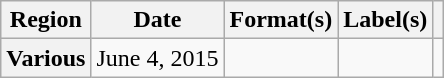<table class="wikitable plainrowheaders">
<tr>
<th scope="col">Region</th>
<th scope="col">Date</th>
<th scope="col">Format(s)</th>
<th scope="col">Label(s)</th>
<th scope="col"></th>
</tr>
<tr>
<th scope="row">Various</th>
<td>June 4, 2015</td>
<td></td>
<td></td>
<td style="text-align:center;"></td>
</tr>
</table>
